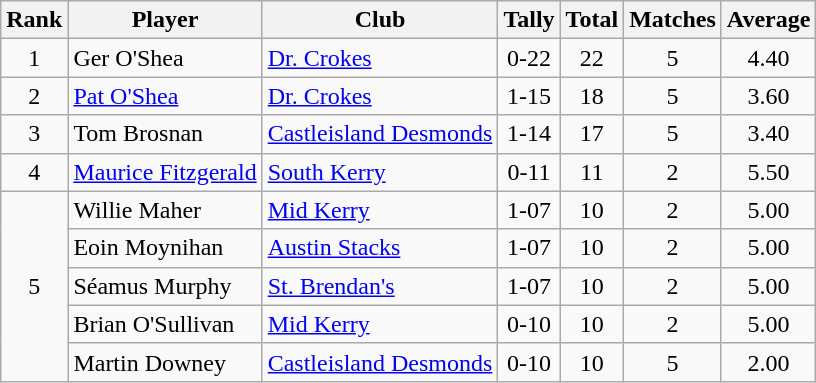<table class="wikitable">
<tr>
<th>Rank</th>
<th>Player</th>
<th>Club</th>
<th>Tally</th>
<th>Total</th>
<th>Matches</th>
<th>Average</th>
</tr>
<tr>
<td rowspan="1" style="text-align:center;">1</td>
<td>Ger O'Shea</td>
<td><a href='#'>Dr. Crokes</a></td>
<td align=center>0-22</td>
<td align=center>22</td>
<td align=center>5</td>
<td align=center>4.40</td>
</tr>
<tr>
<td rowspan="1" style="text-align:center;">2</td>
<td><a href='#'>Pat O'Shea</a></td>
<td><a href='#'>Dr. Crokes</a></td>
<td align=center>1-15</td>
<td align=center>18</td>
<td align=center>5</td>
<td align=center>3.60</td>
</tr>
<tr>
<td rowspan="1" style="text-align:center;">3</td>
<td>Tom Brosnan</td>
<td><a href='#'>Castleisland Desmonds</a></td>
<td align=center>1-14</td>
<td align=center>17</td>
<td align=center>5</td>
<td align=center>3.40</td>
</tr>
<tr>
<td rowspan="1" style="text-align:center;">4</td>
<td><a href='#'>Maurice Fitzgerald</a></td>
<td><a href='#'>South Kerry</a></td>
<td align=center>0-11</td>
<td align=center>11</td>
<td align=center>2</td>
<td align=center>5.50</td>
</tr>
<tr>
<td rowspan="5" style="text-align:center;">5</td>
<td>Willie Maher</td>
<td><a href='#'>Mid Kerry</a></td>
<td align=center>1-07</td>
<td align=center>10</td>
<td align=center>2</td>
<td align=center>5.00</td>
</tr>
<tr>
<td>Eoin Moynihan</td>
<td><a href='#'>Austin Stacks</a></td>
<td align=center>1-07</td>
<td align=center>10</td>
<td align=center>2</td>
<td align=center>5.00</td>
</tr>
<tr>
<td>Séamus Murphy</td>
<td><a href='#'>St. Brendan's</a></td>
<td align=center>1-07</td>
<td align=center>10</td>
<td align=center>2</td>
<td align=center>5.00</td>
</tr>
<tr>
<td>Brian O'Sullivan</td>
<td><a href='#'>Mid Kerry</a></td>
<td align=center>0-10</td>
<td align=center>10</td>
<td align=center>2</td>
<td align=center>5.00</td>
</tr>
<tr>
<td>Martin Downey</td>
<td><a href='#'>Castleisland Desmonds</a></td>
<td align=center>0-10</td>
<td align=center>10</td>
<td align=center>5</td>
<td align=center>2.00</td>
</tr>
</table>
